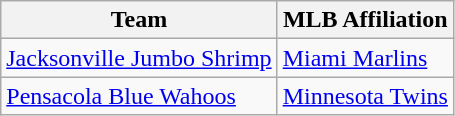<table class="wikitable sortable">
<tr>
<th>Team</th>
<th>MLB Affiliation</th>
</tr>
<tr>
<td><a href='#'>Jacksonville Jumbo Shrimp</a></td>
<td><a href='#'>Miami Marlins</a></td>
</tr>
<tr>
<td><a href='#'>Pensacola Blue Wahoos</a></td>
<td><a href='#'>Minnesota Twins</a></td>
</tr>
</table>
